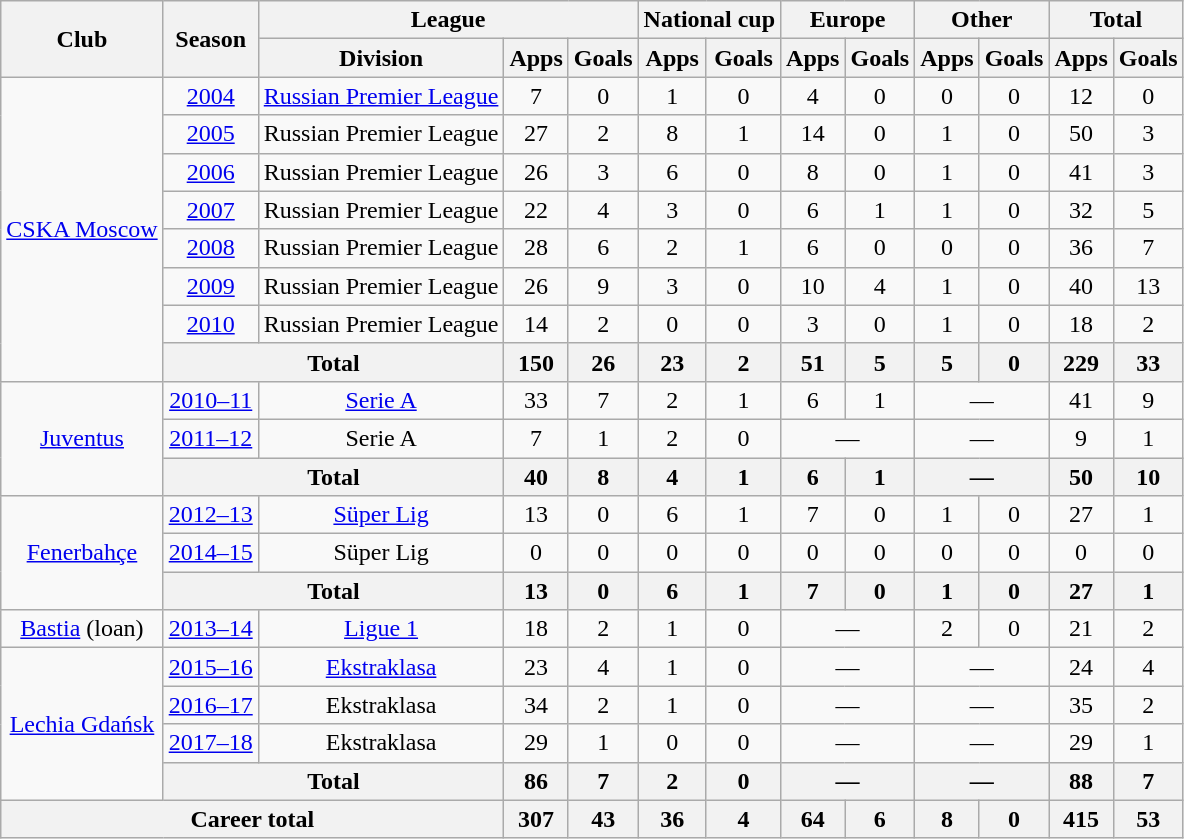<table class="wikitable" style="text-align:center">
<tr>
<th rowspan="2">Club</th>
<th rowspan="2">Season</th>
<th colspan="3">League</th>
<th colspan="2">National cup</th>
<th colspan="2">Europe</th>
<th colspan="2">Other</th>
<th colspan="2">Total</th>
</tr>
<tr>
<th>Division</th>
<th>Apps</th>
<th>Goals</th>
<th>Apps</th>
<th>Goals</th>
<th>Apps</th>
<th>Goals</th>
<th>Apps</th>
<th>Goals</th>
<th>Apps</th>
<th>Goals</th>
</tr>
<tr>
<td rowspan="8"><a href='#'>CSKA Moscow</a></td>
<td><a href='#'>2004</a></td>
<td><a href='#'>Russian Premier League</a></td>
<td>7</td>
<td>0</td>
<td>1</td>
<td>0</td>
<td>4</td>
<td>0</td>
<td>0</td>
<td>0</td>
<td>12</td>
<td>0</td>
</tr>
<tr>
<td><a href='#'>2005</a></td>
<td>Russian Premier League</td>
<td>27</td>
<td>2</td>
<td>8</td>
<td>1</td>
<td>14</td>
<td>0</td>
<td>1</td>
<td>0</td>
<td>50</td>
<td>3</td>
</tr>
<tr>
<td><a href='#'>2006</a></td>
<td>Russian Premier League</td>
<td>26</td>
<td>3</td>
<td>6</td>
<td>0</td>
<td>8</td>
<td>0</td>
<td>1</td>
<td>0</td>
<td>41</td>
<td>3</td>
</tr>
<tr>
<td><a href='#'>2007</a></td>
<td>Russian Premier League</td>
<td>22</td>
<td>4</td>
<td>3</td>
<td>0</td>
<td>6</td>
<td>1</td>
<td>1</td>
<td>0</td>
<td>32</td>
<td>5</td>
</tr>
<tr>
<td><a href='#'>2008</a></td>
<td>Russian Premier League</td>
<td>28</td>
<td>6</td>
<td>2</td>
<td>1</td>
<td>6</td>
<td>0</td>
<td>0</td>
<td>0</td>
<td>36</td>
<td>7</td>
</tr>
<tr>
<td><a href='#'>2009</a></td>
<td>Russian Premier League</td>
<td>26</td>
<td>9</td>
<td>3</td>
<td>0</td>
<td>10</td>
<td>4</td>
<td>1</td>
<td>0</td>
<td>40</td>
<td>13</td>
</tr>
<tr>
<td><a href='#'>2010</a></td>
<td>Russian Premier League</td>
<td>14</td>
<td>2</td>
<td>0</td>
<td>0</td>
<td>3</td>
<td>0</td>
<td>1</td>
<td>0</td>
<td>18</td>
<td>2</td>
</tr>
<tr>
<th colspan="2">Total</th>
<th>150</th>
<th>26</th>
<th>23</th>
<th>2</th>
<th>51</th>
<th>5</th>
<th>5</th>
<th>0</th>
<th>229</th>
<th>33</th>
</tr>
<tr>
<td rowspan="3"><a href='#'>Juventus</a></td>
<td><a href='#'>2010–11</a></td>
<td><a href='#'>Serie A</a></td>
<td>33</td>
<td>7</td>
<td>2</td>
<td>1</td>
<td>6</td>
<td>1</td>
<td colspan="2">—</td>
<td>41</td>
<td>9</td>
</tr>
<tr>
<td><a href='#'>2011–12</a></td>
<td>Serie A</td>
<td>7</td>
<td>1</td>
<td>2</td>
<td>0</td>
<td colspan="2">—</td>
<td colspan="2">—</td>
<td>9</td>
<td>1</td>
</tr>
<tr>
<th colspan="2">Total</th>
<th>40</th>
<th>8</th>
<th>4</th>
<th>1</th>
<th>6</th>
<th>1</th>
<th colspan="2">—</th>
<th>50</th>
<th>10</th>
</tr>
<tr>
<td rowspan="3"><a href='#'>Fenerbahçe</a></td>
<td><a href='#'>2012–13</a></td>
<td><a href='#'>Süper Lig</a></td>
<td>13</td>
<td>0</td>
<td>6</td>
<td>1</td>
<td>7</td>
<td>0</td>
<td>1</td>
<td>0</td>
<td>27</td>
<td>1</td>
</tr>
<tr>
<td><a href='#'>2014–15</a></td>
<td>Süper Lig</td>
<td>0</td>
<td>0</td>
<td>0</td>
<td>0</td>
<td>0</td>
<td>0</td>
<td>0</td>
<td>0</td>
<td>0</td>
<td>0</td>
</tr>
<tr>
<th colspan="2">Total</th>
<th>13</th>
<th>0</th>
<th>6</th>
<th>1</th>
<th>7</th>
<th>0</th>
<th>1</th>
<th>0</th>
<th>27</th>
<th>1</th>
</tr>
<tr>
<td><a href='#'>Bastia</a> (loan)</td>
<td><a href='#'>2013–14</a></td>
<td><a href='#'>Ligue 1</a></td>
<td>18</td>
<td>2</td>
<td>1</td>
<td>0</td>
<td colspan="2">—</td>
<td>2</td>
<td>0</td>
<td>21</td>
<td>2</td>
</tr>
<tr>
<td rowspan="4"><a href='#'>Lechia Gdańsk</a></td>
<td><a href='#'>2015–16</a></td>
<td><a href='#'>Ekstraklasa</a></td>
<td>23</td>
<td>4</td>
<td>1</td>
<td>0</td>
<td colspan="2">—</td>
<td colspan="2">—</td>
<td>24</td>
<td>4</td>
</tr>
<tr>
<td><a href='#'>2016–17</a></td>
<td>Ekstraklasa</td>
<td>34</td>
<td>2</td>
<td>1</td>
<td>0</td>
<td colspan="2">—</td>
<td colspan="2">—</td>
<td>35</td>
<td>2</td>
</tr>
<tr>
<td><a href='#'>2017–18</a></td>
<td>Ekstraklasa</td>
<td>29</td>
<td>1</td>
<td>0</td>
<td>0</td>
<td colspan="2">—</td>
<td colspan="2">—</td>
<td>29</td>
<td>1</td>
</tr>
<tr>
<th colspan="2">Total</th>
<th>86</th>
<th>7</th>
<th>2</th>
<th>0</th>
<th colspan="2">—</th>
<th colspan="2">—</th>
<th>88</th>
<th>7</th>
</tr>
<tr>
<th colspan="3">Career total</th>
<th>307</th>
<th>43</th>
<th>36</th>
<th>4</th>
<th>64</th>
<th>6</th>
<th>8</th>
<th>0</th>
<th>415</th>
<th>53</th>
</tr>
</table>
